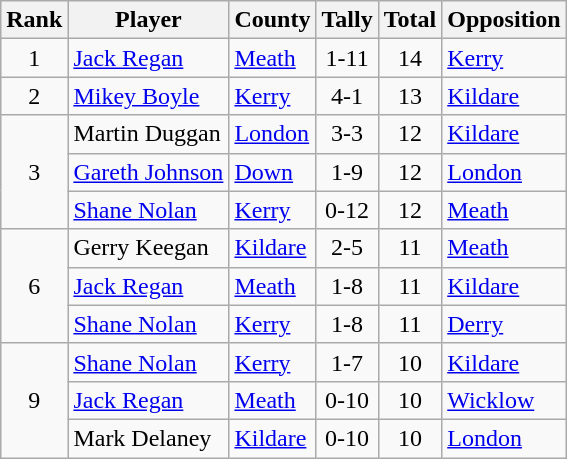<table class="wikitable">
<tr>
<th>Rank</th>
<th>Player</th>
<th>County</th>
<th>Tally</th>
<th>Total</th>
<th>Opposition</th>
</tr>
<tr>
<td rowspan=1 align=center>1</td>
<td><a href='#'>Jack Regan</a></td>
<td><a href='#'>Meath</a></td>
<td align=center>1-11</td>
<td align=center>14</td>
<td><a href='#'>Kerry</a></td>
</tr>
<tr>
<td rowspan=1 align=center>2</td>
<td><a href='#'>Mikey Boyle</a></td>
<td><a href='#'>Kerry</a></td>
<td align=center>4-1</td>
<td align=center>13</td>
<td><a href='#'>Kildare</a></td>
</tr>
<tr>
<td rowspan=3 align=center>3</td>
<td>Martin Duggan</td>
<td><a href='#'>London</a></td>
<td align=center>3-3</td>
<td align=center>12</td>
<td><a href='#'>Kildare</a></td>
</tr>
<tr>
<td><a href='#'>Gareth Johnson</a></td>
<td><a href='#'>Down</a></td>
<td align=center>1-9</td>
<td align=center>12</td>
<td><a href='#'>London</a></td>
</tr>
<tr>
<td><a href='#'>Shane Nolan</a></td>
<td><a href='#'>Kerry</a></td>
<td align=center>0-12</td>
<td align=center>12</td>
<td><a href='#'>Meath</a></td>
</tr>
<tr>
<td rowspan=3 align=center>6</td>
<td>Gerry Keegan</td>
<td><a href='#'>Kildare</a></td>
<td align=center>2-5</td>
<td align=center>11</td>
<td><a href='#'>Meath</a></td>
</tr>
<tr>
<td><a href='#'>Jack Regan</a></td>
<td><a href='#'>Meath</a></td>
<td align=center>1-8</td>
<td align=center>11</td>
<td><a href='#'>Kildare</a></td>
</tr>
<tr>
<td><a href='#'>Shane Nolan</a></td>
<td><a href='#'>Kerry</a></td>
<td align=center>1-8</td>
<td align=center>11</td>
<td><a href='#'>Derry</a></td>
</tr>
<tr>
<td rowspan=3 align=center>9</td>
<td><a href='#'>Shane Nolan</a></td>
<td><a href='#'>Kerry</a></td>
<td align=center>1-7</td>
<td align=center>10</td>
<td><a href='#'>Kildare</a></td>
</tr>
<tr>
<td><a href='#'>Jack Regan</a></td>
<td><a href='#'>Meath</a></td>
<td align=center>0-10</td>
<td align=center>10</td>
<td><a href='#'>Wicklow</a></td>
</tr>
<tr>
<td>Mark Delaney</td>
<td><a href='#'>Kildare</a></td>
<td align=center>0-10</td>
<td align=center>10</td>
<td><a href='#'>London</a></td>
</tr>
</table>
